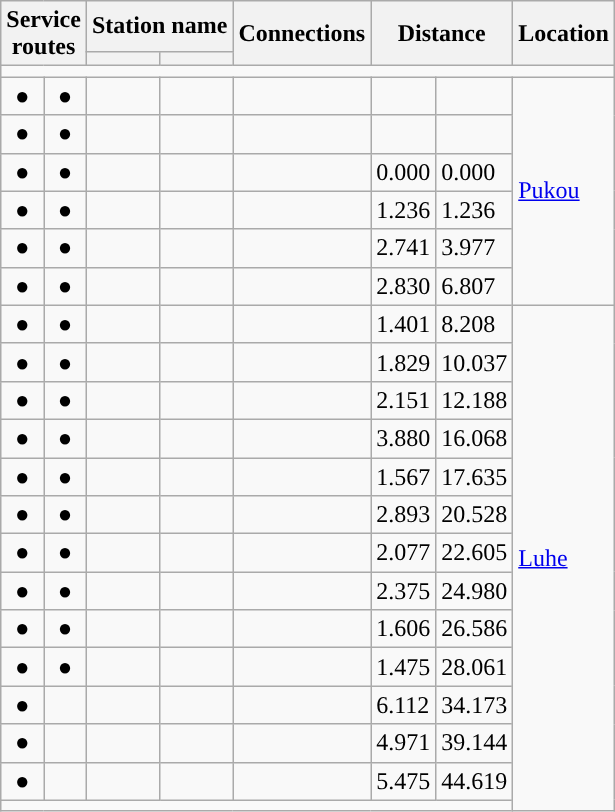<table class="wikitable">
<tr>
<th rowspan="2" colspan="2">Service<br>routes</th>
<th colspan="2">Station name</th>
<th rowspan="2">Connections</th>
<th colspan="2" rowspan="2">Distance<br></th>
<th rowspan="2">Location</th>
</tr>
<tr>
<th></th>
<th></th>
</tr>
<tr style="background:#">
<td colspan = "8"></td>
</tr>
<tr>
<td align="center">●</td>
<td align="center">●</td>
<td></td>
<td></td>
<td></td>
<td></td>
<td></td>
<td rowspan="6"><a href='#'>Pukou</a></td>
</tr>
<tr>
<td align="center">●</td>
<td align="center">●</td>
<td></td>
<td></td>
<td></td>
<td></td>
<td></td>
</tr>
<tr>
<td align="center">●</td>
<td align="center">●</td>
<td></td>
<td></td>
<td></td>
<td>0.000</td>
<td>0.000</td>
</tr>
<tr>
<td align="center">●</td>
<td align="center">●</td>
<td></td>
<td></td>
<td></td>
<td>1.236</td>
<td>1.236</td>
</tr>
<tr>
<td align="center">●</td>
<td align="center">●</td>
<td></td>
<td></td>
<td></td>
<td>2.741</td>
<td>3.977</td>
</tr>
<tr>
<td align="center">●</td>
<td align="center">●</td>
<td></td>
<td></td>
<td></td>
<td>2.830</td>
<td>6.807</td>
</tr>
<tr>
<td align="center">●</td>
<td align="center">●</td>
<td></td>
<td></td>
<td></td>
<td>1.401</td>
<td>8.208</td>
<td rowspan="22"><a href='#'>Luhe</a></td>
</tr>
<tr>
<td align="center">●</td>
<td align="center">●</td>
<td></td>
<td></td>
<td></td>
<td>1.829</td>
<td>10.037</td>
</tr>
<tr>
<td align="center">●</td>
<td align="center">●</td>
<td></td>
<td></td>
<td></td>
<td>2.151</td>
<td>12.188</td>
</tr>
<tr>
<td align="center">●</td>
<td align="center">●</td>
<td></td>
<td></td>
<td></td>
<td>3.880</td>
<td>16.068</td>
</tr>
<tr>
<td align="center">●</td>
<td align="center">●</td>
<td></td>
<td></td>
<td></td>
<td>1.567</td>
<td>17.635</td>
</tr>
<tr>
<td align="center">●</td>
<td align="center">●</td>
<td></td>
<td></td>
<td></td>
<td>2.893</td>
<td>20.528</td>
</tr>
<tr>
<td align="center">●</td>
<td align="center">●</td>
<td></td>
<td></td>
<td></td>
<td>2.077</td>
<td>22.605</td>
</tr>
<tr>
<td align="center">●</td>
<td align="center">●</td>
<td></td>
<td></td>
<td></td>
<td>2.375</td>
<td>24.980</td>
</tr>
<tr>
<td align="center">●</td>
<td align="center">●</td>
<td></td>
<td></td>
<td></td>
<td>1.606</td>
<td>26.586</td>
</tr>
<tr>
<td align="center">●</td>
<td align="center">●</td>
<td></td>
<td></td>
<td></td>
<td>1.475</td>
<td>28.061</td>
</tr>
<tr>
<td align="center">●</td>
<td align="center"></td>
<td></td>
<td></td>
<td></td>
<td>6.112</td>
<td>34.173</td>
</tr>
<tr>
<td align="center">●</td>
<td align="center"></td>
<td></td>
<td></td>
<td></td>
<td>4.971</td>
<td>39.144</td>
</tr>
<tr>
<td align="center">●</td>
<td align="center"></td>
<td></td>
<td></td>
<td></td>
<td>5.475</td>
<td>44.619</td>
</tr>
<tr style="background:#">
<td colspan = "8"></td>
</tr>
</table>
